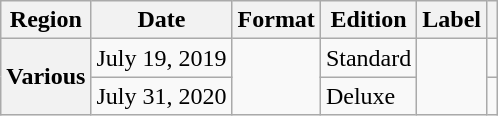<table class="wikitable plainrowheaders">
<tr>
<th scope="col">Region</th>
<th scope="col">Date</th>
<th scope="col">Format</th>
<th scope="col">Edition</th>
<th scope="col">Label</th>
<th scope="col"></th>
</tr>
<tr>
<th scope="row" rowspan="2">Various</th>
<td>July 19, 2019</td>
<td rowspan="2"></td>
<td>Standard</td>
<td rowspan="2"></td>
<td style="text-align:center;"></td>
</tr>
<tr>
<td>July 31, 2020</td>
<td>Deluxe</td>
<td style="text-align:center;"></td>
</tr>
</table>
